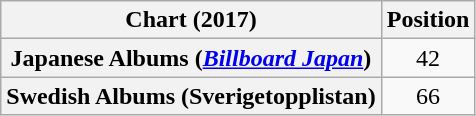<table class="wikitable sortable plainrowheaders" style="text-align:center">
<tr>
<th scope="col">Chart (2017)</th>
<th scope="col">Position</th>
</tr>
<tr>
<th scope="row">Japanese Albums (<em><a href='#'>Billboard Japan</a></em>)</th>
<td>42</td>
</tr>
<tr>
<th scope="row">Swedish Albums (Sverigetopplistan)</th>
<td>66</td>
</tr>
</table>
